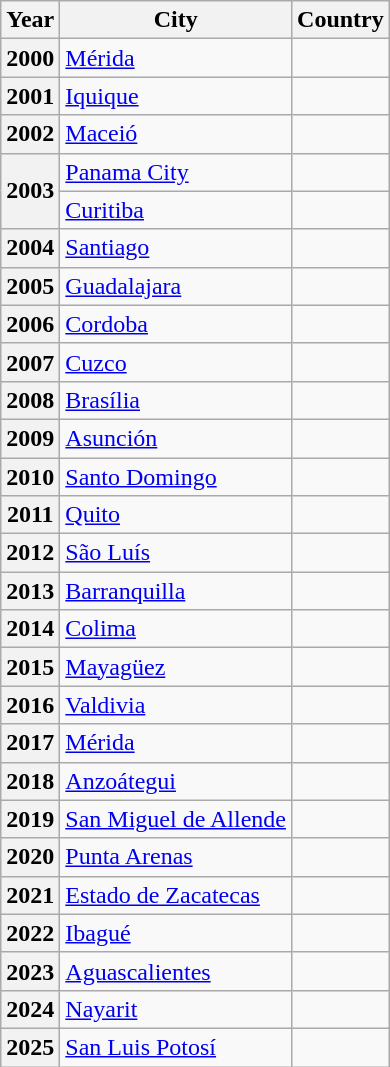<table class="wikitable sortable">
<tr>
<th>Year</th>
<th>City</th>
<th>Country</th>
</tr>
<tr>
<th>2000</th>
<td><a href='#'>Mérida</a></td>
<td></td>
</tr>
<tr>
<th>2001</th>
<td><a href='#'>Iquique</a></td>
<td></td>
</tr>
<tr>
<th>2002</th>
<td><a href='#'>Maceió</a></td>
<td></td>
</tr>
<tr>
<th rowspan=2>2003</th>
<td><a href='#'>Panama City</a></td>
<td></td>
</tr>
<tr>
<td><a href='#'>Curitiba</a></td>
<td></td>
</tr>
<tr>
<th>2004</th>
<td><a href='#'>Santiago</a></td>
<td></td>
</tr>
<tr>
<th>2005</th>
<td><a href='#'>Guadalajara</a></td>
<td></td>
</tr>
<tr>
<th>2006</th>
<td><a href='#'>Cordoba</a></td>
<td></td>
</tr>
<tr>
<th>2007</th>
<td><a href='#'>Cuzco</a></td>
<td></td>
</tr>
<tr>
<th>2008</th>
<td><a href='#'>Brasília</a></td>
<td></td>
</tr>
<tr>
<th>2009</th>
<td><a href='#'>Asunción</a></td>
<td></td>
</tr>
<tr>
<th>2010</th>
<td><a href='#'>Santo Domingo</a></td>
<td></td>
</tr>
<tr>
<th>2011</th>
<td><a href='#'>Quito</a></td>
<td></td>
</tr>
<tr>
<th>2012</th>
<td><a href='#'>São Luís</a></td>
<td></td>
</tr>
<tr>
<th>2013</th>
<td><a href='#'>Barranquilla</a></td>
<td></td>
</tr>
<tr>
<th>2014</th>
<td><a href='#'>Colima</a></td>
<td></td>
</tr>
<tr>
<th>2015</th>
<td><a href='#'>Mayagüez</a></td>
<td></td>
</tr>
<tr>
<th>2016</th>
<td><a href='#'>Valdivia</a></td>
<td></td>
</tr>
<tr>
<th>2017</th>
<td><a href='#'>Mérida</a></td>
<td></td>
</tr>
<tr>
<th>2018</th>
<td><a href='#'>Anzoátegui</a></td>
<td></td>
</tr>
<tr>
<th>2019</th>
<td><a href='#'>San Miguel de Allende</a></td>
<td></td>
</tr>
<tr>
<th>2020</th>
<td><a href='#'>Punta Arenas</a></td>
<td></td>
</tr>
<tr>
<th>2021</th>
<td><a href='#'>Estado de Zacatecas</a></td>
<td></td>
</tr>
<tr>
<th>2022</th>
<td><a href='#'>Ibagué</a></td>
<td></td>
</tr>
<tr>
<th>2023</th>
<td><a href='#'> Aguascalientes</a></td>
<td></td>
</tr>
<tr>
<th>2024</th>
<td><a href='#'>Nayarit</a></td>
<td></td>
</tr>
<tr>
<th>2025</th>
<td><a href='#'> San Luis Potosí</a></td>
<td></td>
</tr>
</table>
